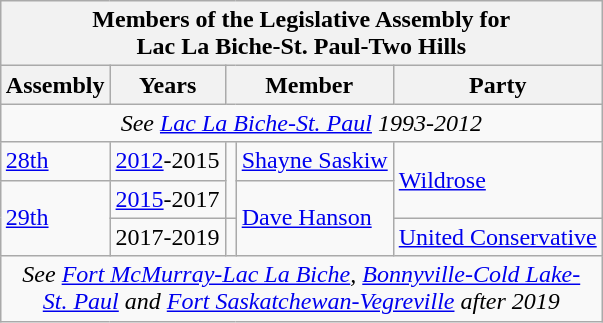<table class="wikitable" align=right>
<tr>
<th colspan=5>Members of the Legislative Assembly for<br>Lac La Biche-St. Paul-Two Hills</th>
</tr>
<tr>
<th>Assembly</th>
<th>Years</th>
<th colspan="2">Member</th>
<th>Party</th>
</tr>
<tr>
<td align="center" colspan=5><em>See <a href='#'>Lac La Biche-St. Paul</a> 1993-2012</em></td>
</tr>
<tr>
<td><a href='#'>28th</a></td>
<td><a href='#'>2012</a>-2015</td>
<td rowspan=2 ></td>
<td><a href='#'>Shayne Saskiw</a></td>
<td rowspan=2><a href='#'>Wildrose</a></td>
</tr>
<tr>
<td rowspan=2><a href='#'>29th</a></td>
<td><a href='#'>2015</a>-2017</td>
<td rowspan=2><a href='#'>Dave Hanson</a></td>
</tr>
<tr>
<td>2017-2019</td>
<td></td>
<td><a href='#'>United Conservative</a></td>
</tr>
<tr>
<td align="center" colspan=5><em>See <a href='#'>Fort McMurray-Lac La Biche</a>, <a href='#'>Bonnyville-Cold Lake-<br>St. Paul</a> and <a href='#'>Fort Saskatchewan-Vegreville</a> after 2019</em></td>
</tr>
</table>
